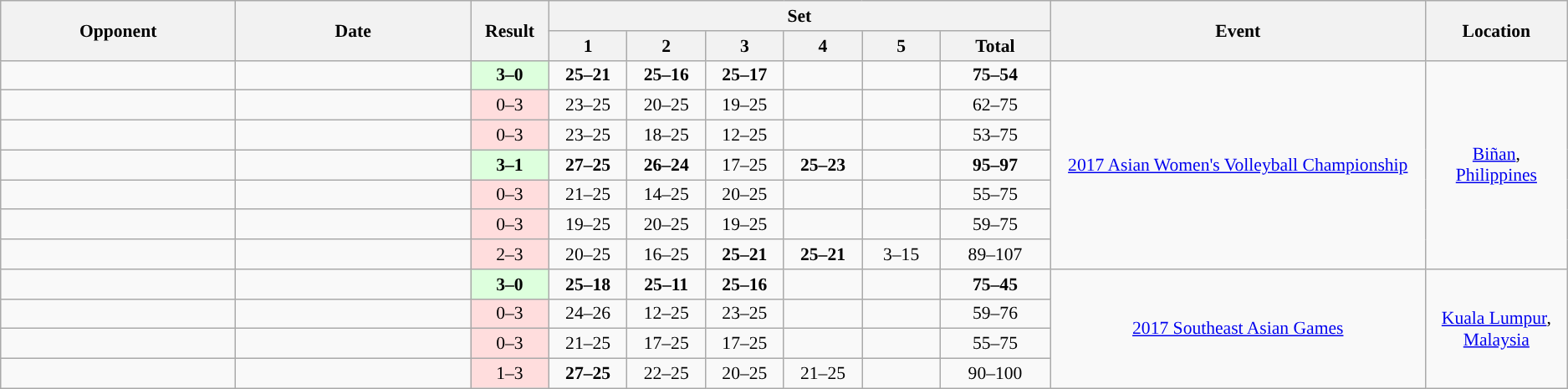<table class="wikitable" style="font-size: 90%">
<tr>
<th rowspan=2 width=15%>Opponent</th>
<th rowspan=2 width=15%>Date</th>
<th rowspan=2 width=5%>Result</th>
<th colspan=6>Set</th>
<th rowspan=2 width=24%>Event</th>
<th rowspan=2 width=16%>Location</th>
</tr>
<tr>
<th width=5%>1</th>
<th width=5%>2</th>
<th width=5%>3</th>
<th width=5%>4</th>
<th width=5%>5</th>
<th width=7%>Total</th>
</tr>
<tr style="text-align:center;">
<td style="text-align:left;"></td>
<td></td>
<td style="background:#ddffdd;"><strong>3–0</strong></td>
<td><strong>25–21</strong></td>
<td><strong>25–16</strong></td>
<td><strong>25–17</strong></td>
<td></td>
<td></td>
<td><strong>75–54</strong></td>
<td rowspan=7><a href='#'>2017 Asian Women's Volleyball Championship</a></td>
<td rowspan=7><a href='#'>Biñan</a>, <a href='#'>Philippines</a></td>
</tr>
<tr style="text-align:center;">
<td style="text-align:left;"></td>
<td></td>
<td style="background:#ffdddd;">0–3</td>
<td>23–25</td>
<td>20–25</td>
<td>19–25</td>
<td></td>
<td></td>
<td>62–75</td>
</tr>
<tr style="text-align:center;">
<td style="text-align:left;"></td>
<td></td>
<td style="background:#ffdddd;">0–3</td>
<td>23–25</td>
<td>18–25</td>
<td>12–25</td>
<td></td>
<td></td>
<td>53–75</td>
</tr>
<tr style="text-align:center;">
<td style="text-align:left;"></td>
<td></td>
<td style="background:#ddffdd;"><strong>3–1</strong></td>
<td><strong>27–25</strong></td>
<td><strong>26–24</strong></td>
<td>17–25</td>
<td><strong>25–23</strong></td>
<td></td>
<td><strong>95–97</strong></td>
</tr>
<tr style="text-align:center;">
<td style="text-align:left;"></td>
<td></td>
<td style="background:#ffdddd;">0–3</td>
<td>21–25</td>
<td>14–25</td>
<td>20–25</td>
<td></td>
<td></td>
<td>55–75</td>
</tr>
<tr style="text-align:center;">
<td style="text-align:left;"></td>
<td></td>
<td style="background:#ffdddd;">0–3</td>
<td>19–25</td>
<td>20–25</td>
<td>19–25</td>
<td></td>
<td></td>
<td>59–75</td>
</tr>
<tr style="text-align:center;">
<td style="text-align:left;"></td>
<td></td>
<td style="background:#ffdddd;">2–3</td>
<td>20–25</td>
<td>16–25</td>
<td><strong>25–21</strong></td>
<td><strong>25–21</strong></td>
<td>3–15</td>
<td>89–107</td>
</tr>
<tr style="text-align:center;">
<td style="text-align:left;"></td>
<td></td>
<td style="background:#ddffdd;"><strong>3–0</strong></td>
<td><strong>25–18</strong></td>
<td><strong>25–11</strong></td>
<td><strong>25–16</strong></td>
<td></td>
<td></td>
<td><strong>75–45</strong></td>
<td rowspan=4><a href='#'>2017 Southeast Asian Games</a></td>
<td rowspan=4><a href='#'>Kuala Lumpur</a>, <a href='#'>Malaysia</a></td>
</tr>
<tr style="text-align:center;">
<td style="text-align:left;"></td>
<td></td>
<td style="background:#ffdddd;">0–3</td>
<td>24–26</td>
<td>12–25</td>
<td>23–25</td>
<td></td>
<td></td>
<td>59–76</td>
</tr>
<tr style="text-align:center;">
<td style="text-align:left;"></td>
<td></td>
<td style="background:#ffdddd;">0–3</td>
<td>21–25</td>
<td>17–25</td>
<td>17–25</td>
<td></td>
<td></td>
<td>55–75</td>
</tr>
<tr style="text-align:center;">
<td style="text-align:left;"></td>
<td></td>
<td style="background:#ffdddd;">1–3</td>
<td><strong>27–25</strong></td>
<td>22–25</td>
<td>20–25</td>
<td>21–25</td>
<td></td>
<td>90–100</td>
</tr>
</table>
